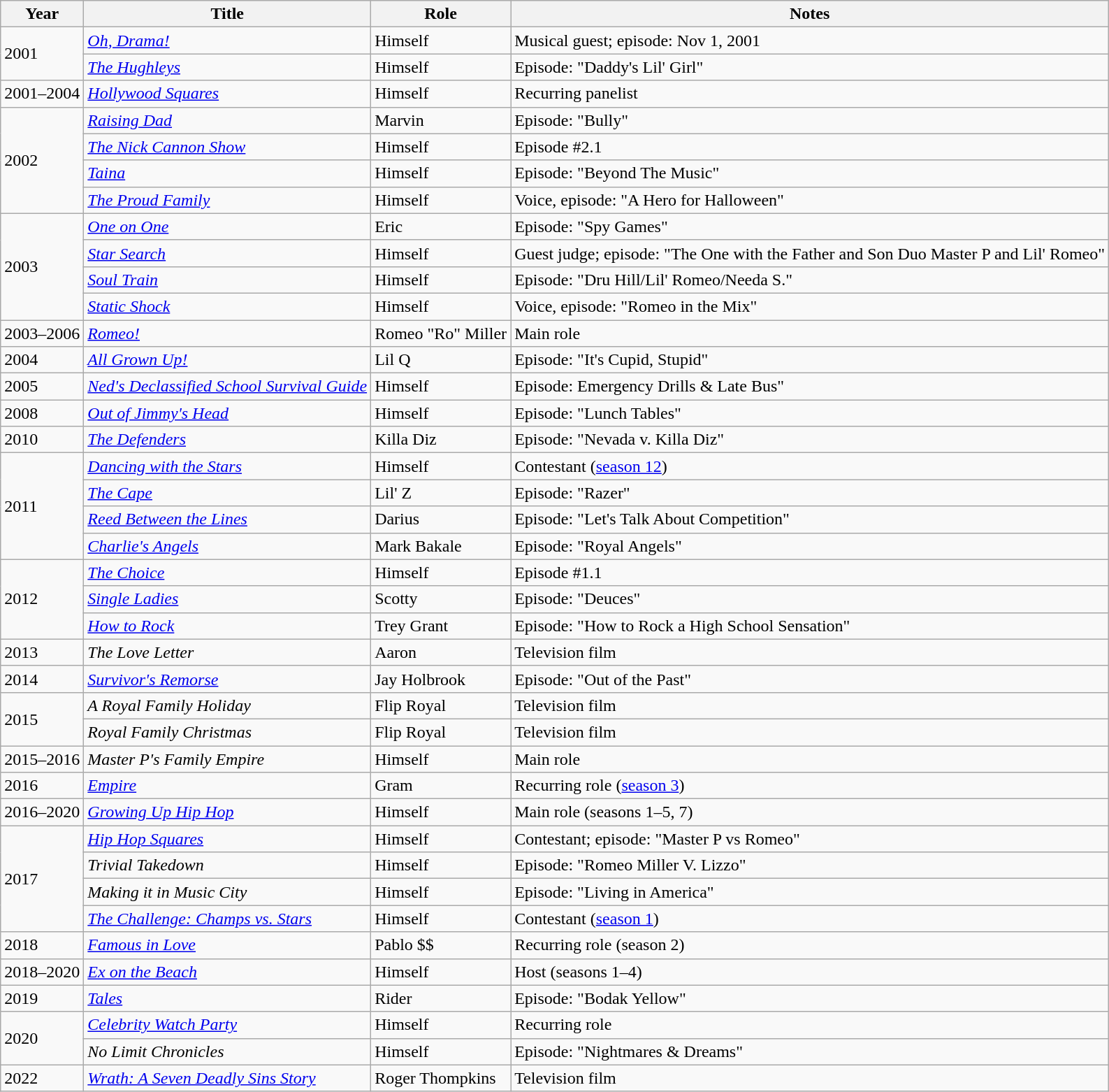<table class="wikitable plainrowheaders sortable" style="margin-right: 0;">
<tr>
<th scope="col">Year</th>
<th scope="col">Title</th>
<th scope="col">Role</th>
<th scope="col" class="unsortable">Notes</th>
</tr>
<tr>
<td rowspan="2">2001</td>
<td><em><a href='#'>Oh, Drama!</a></em></td>
<td>Himself</td>
<td>Musical guest; episode: Nov 1, 2001</td>
</tr>
<tr>
<td><em><a href='#'>The Hughleys</a></em></td>
<td>Himself</td>
<td>Episode: "Daddy's Lil' Girl"</td>
</tr>
<tr>
<td>2001–2004</td>
<td><em><a href='#'>Hollywood Squares</a></em></td>
<td>Himself</td>
<td>Recurring panelist</td>
</tr>
<tr>
<td rowspan="4">2002</td>
<td><em><a href='#'>Raising Dad</a></em></td>
<td>Marvin</td>
<td>Episode: "Bully"</td>
</tr>
<tr>
<td><em><a href='#'>The Nick Cannon Show</a></em></td>
<td>Himself</td>
<td>Episode #2.1</td>
</tr>
<tr>
<td><em><a href='#'>Taina</a></em></td>
<td>Himself</td>
<td>Episode: "Beyond The Music"</td>
</tr>
<tr>
<td><em><a href='#'>The Proud Family</a></em></td>
<td>Himself</td>
<td>Voice, episode: "A Hero for Halloween"</td>
</tr>
<tr>
<td rowspan="4">2003</td>
<td><em><a href='#'>One on One</a></em></td>
<td>Eric</td>
<td>Episode: "Spy Games"</td>
</tr>
<tr>
<td><em><a href='#'>Star Search</a></em></td>
<td>Himself</td>
<td>Guest judge; episode: "The One with the Father and Son Duo Master P and Lil' Romeo"</td>
</tr>
<tr>
<td><em><a href='#'>Soul Train</a></em></td>
<td>Himself</td>
<td>Episode: "Dru Hill/Lil' Romeo/Needa S."</td>
</tr>
<tr>
<td><em><a href='#'>Static Shock</a></em></td>
<td>Himself</td>
<td>Voice, episode: "Romeo in the Mix"</td>
</tr>
<tr>
<td>2003–2006</td>
<td><em><a href='#'>Romeo!</a></em></td>
<td>Romeo "Ro" Miller</td>
<td>Main role</td>
</tr>
<tr>
<td>2004</td>
<td><em><a href='#'>All Grown Up!</a></em></td>
<td>Lil Q</td>
<td>Episode: "It's Cupid, Stupid"</td>
</tr>
<tr>
<td>2005</td>
<td><em><a href='#'>Ned's Declassified School Survival Guide</a></em></td>
<td>Himself</td>
<td>Episode: Emergency Drills & Late Bus"</td>
</tr>
<tr>
<td>2008</td>
<td><em><a href='#'>Out of Jimmy's Head</a></em></td>
<td>Himself</td>
<td>Episode: "Lunch Tables"</td>
</tr>
<tr>
<td>2010</td>
<td><em><a href='#'>The Defenders</a></em></td>
<td>Killa Diz</td>
<td>Episode: "Nevada v. Killa Diz"</td>
</tr>
<tr>
<td rowspan="4">2011</td>
<td><em><a href='#'>Dancing with the Stars</a></em></td>
<td>Himself</td>
<td>Contestant (<a href='#'>season 12</a>)</td>
</tr>
<tr>
<td><em><a href='#'>The Cape</a></em></td>
<td>Lil' Z</td>
<td>Episode: "Razer"</td>
</tr>
<tr>
<td><em><a href='#'>Reed Between the Lines</a></em></td>
<td>Darius</td>
<td>Episode: "Let's Talk About Competition"</td>
</tr>
<tr>
<td><em><a href='#'>Charlie's Angels</a></em></td>
<td>Mark Bakale</td>
<td>Episode: "Royal Angels"</td>
</tr>
<tr>
<td rowspan="3">2012</td>
<td><em><a href='#'>The Choice</a></em></td>
<td>Himself</td>
<td>Episode #1.1</td>
</tr>
<tr>
<td><em><a href='#'>Single Ladies</a></em></td>
<td>Scotty</td>
<td>Episode: "Deuces"</td>
</tr>
<tr>
<td><em><a href='#'>How to Rock</a></em></td>
<td>Trey Grant</td>
<td>Episode: "How to Rock a High School Sensation"</td>
</tr>
<tr>
<td>2013</td>
<td><em>The Love Letter</em></td>
<td>Aaron</td>
<td>Television film</td>
</tr>
<tr>
<td>2014</td>
<td><em><a href='#'>Survivor's Remorse</a></em></td>
<td>Jay Holbrook</td>
<td>Episode: "Out of the Past"</td>
</tr>
<tr>
<td rowspan="2">2015</td>
<td><em>A Royal Family Holiday</em></td>
<td>Flip Royal</td>
<td>Television film</td>
</tr>
<tr>
<td><em>Royal Family Christmas</em></td>
<td>Flip Royal</td>
<td>Television film</td>
</tr>
<tr>
<td>2015–2016</td>
<td><em>Master P's Family Empire</em></td>
<td>Himself</td>
<td>Main role</td>
</tr>
<tr>
<td>2016</td>
<td><em><a href='#'>Empire</a></em></td>
<td>Gram</td>
<td>Recurring role (<a href='#'>season 3</a>)</td>
</tr>
<tr>
<td>2016–2020</td>
<td><em><a href='#'>Growing Up Hip Hop</a></em></td>
<td>Himself</td>
<td>Main role (seasons 1–5, 7)</td>
</tr>
<tr>
<td rowspan="4">2017</td>
<td><em><a href='#'>Hip Hop Squares</a></em></td>
<td>Himself</td>
<td>Contestant; episode: "Master P vs Romeo"</td>
</tr>
<tr>
<td><em>Trivial Takedown</em></td>
<td>Himself</td>
<td>Episode: "Romeo Miller V. Lizzo"</td>
</tr>
<tr>
<td><em>Making it in Music City</em></td>
<td>Himself</td>
<td>Episode: "Living in America"</td>
</tr>
<tr>
<td><em><a href='#'>The Challenge: Champs vs. Stars</a></em></td>
<td>Himself</td>
<td>Contestant (<a href='#'>season 1</a>)</td>
</tr>
<tr>
<td>2018</td>
<td><em><a href='#'>Famous in Love</a></em></td>
<td>Pablo $$</td>
<td>Recurring role (season 2)</td>
</tr>
<tr>
<td>2018–2020</td>
<td><em><a href='#'>Ex on the Beach</a></em></td>
<td>Himself</td>
<td>Host (seasons 1–4)</td>
</tr>
<tr>
<td>2019</td>
<td><em><a href='#'>Tales</a></em></td>
<td>Rider</td>
<td>Episode: "Bodak Yellow"</td>
</tr>
<tr>
<td rowspan="2">2020</td>
<td><em><a href='#'>Celebrity Watch Party</a></em></td>
<td>Himself</td>
<td>Recurring role</td>
</tr>
<tr>
<td><em>No Limit Chronicles</em></td>
<td>Himself</td>
<td>Episode: "Nightmares & Dreams"</td>
</tr>
<tr>
<td>2022</td>
<td><em><a href='#'>Wrath: A Seven Deadly Sins Story</a></em></td>
<td>Roger Thompkins</td>
<td>Television film</td>
</tr>
</table>
